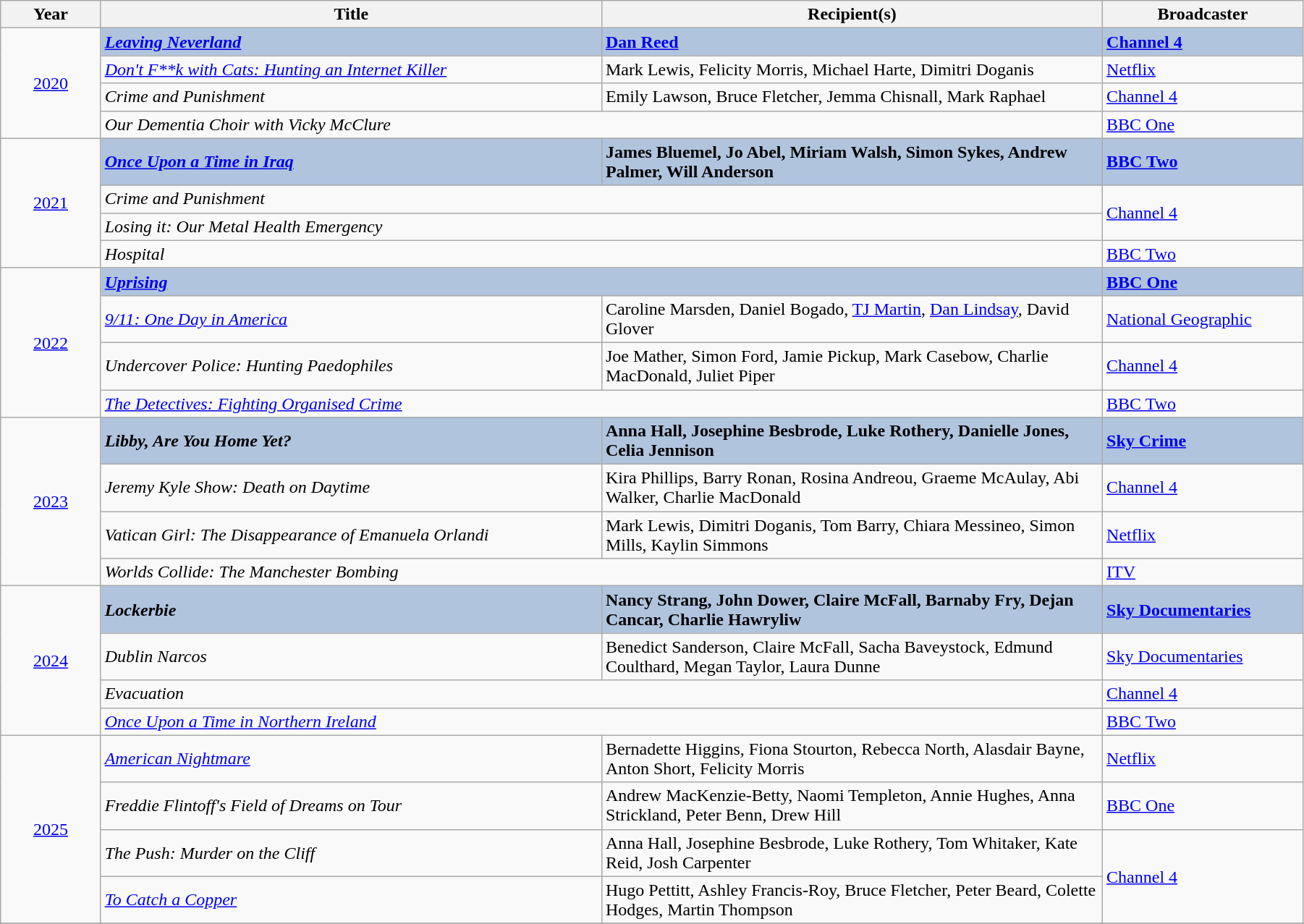<table class="wikitable" width="95%">
<tr>
<th width=5%>Year</th>
<th width=25%>Title</th>
<th width=25%><strong>Recipient(s)</strong></th>
<th width=10%><strong>Broadcaster</strong></th>
</tr>
<tr>
<td rowspan="4" style="text-align:center;"><a href='#'>2020</a><br></td>
<td style="background:#B0C4DE;"><strong><em><a href='#'>Leaving Neverland</a></em></strong></td>
<td style="background:#B0C4DE;"><strong><a href='#'>Dan Reed</a></strong></td>
<td style="background:#B0C4DE;"><strong><a href='#'>Channel 4</a></strong></td>
</tr>
<tr>
<td><em><a href='#'>Don't F**k with Cats: Hunting an Internet Killer</a></em></td>
<td>Mark Lewis, Felicity Morris, Michael Harte, Dimitri Doganis</td>
<td><a href='#'>Netflix</a></td>
</tr>
<tr>
<td><em>Crime and Punishment</em></td>
<td>Emily Lawson, Bruce Fletcher, Jemma Chisnall, Mark Raphael</td>
<td><a href='#'>Channel 4</a></td>
</tr>
<tr>
<td colspan="2"><em>Our Dementia Choir with Vicky McClure</em></td>
<td><a href='#'>BBC One</a></td>
</tr>
<tr>
<td rowspan="4" style="text-align:center;"><a href='#'>2021</a><br></td>
<td style="background:#B0C4DE;"><strong><em><a href='#'>Once Upon a Time in Iraq</a></em></strong></td>
<td style="background:#B0C4DE;"><strong>James Bluemel, Jo Abel, Miriam Walsh, Simon Sykes, Andrew Palmer, Will Anderson</strong></td>
<td style="background:#B0C4DE;"><strong><a href='#'>BBC Two</a></strong></td>
</tr>
<tr>
<td colspan="2"><em>Crime and Punishment</em></td>
<td rowspan="2"><a href='#'>Channel 4</a></td>
</tr>
<tr>
<td colspan="2"><em>Losing it: Our Metal Health Emergency</em></td>
</tr>
<tr>
<td colspan="2"><em>Hospital</em></td>
<td><a href='#'>BBC Two</a></td>
</tr>
<tr>
<td rowspan="4" style="text-align:center;"><a href='#'>2022</a><br></td>
<td colspan="2" style="background:#B0C4DE;"><strong><em><a href='#'>Uprising</a></em></strong></td>
<td style="background:#B0C4DE;"><strong><a href='#'>BBC One</a></strong></td>
</tr>
<tr>
<td><em><a href='#'>9/11: One Day in America</a></em></td>
<td>Caroline Marsden, Daniel Bogado, <a href='#'>TJ Martin</a>, <a href='#'>Dan Lindsay</a>, David Glover</td>
<td><a href='#'>National Geographic</a></td>
</tr>
<tr>
<td><em>Undercover Police: Hunting Paedophiles</em></td>
<td>Joe Mather, Simon Ford, Jamie Pickup, Mark Casebow, Charlie MacDonald, Juliet Piper</td>
<td><a href='#'>Channel 4</a></td>
</tr>
<tr>
<td colspan="2"><em><a href='#'>The Detectives: Fighting Organised Crime</a></em></td>
<td><a href='#'>BBC Two</a></td>
</tr>
<tr>
<td rowspan="4" style="text-align:center;"><a href='#'>2023</a><br></td>
<td style="background:#B0C4DE;"><strong><em>Libby, Are You Home Yet?</em></strong></td>
<td style="background:#B0C4DE;"><strong>Anna Hall, Josephine Besbrode, Luke Rothery, Danielle Jones, Celia Jennison</strong></td>
<td style="background:#B0C4DE;"><strong><a href='#'>Sky Crime</a></strong></td>
</tr>
<tr>
<td><em>Jeremy Kyle Show: Death on Daytime</em></td>
<td>Kira Phillips, Barry Ronan, Rosina Andreou, Graeme McAulay, Abi Walker, Charlie MacDonald</td>
<td><a href='#'>Channel 4</a></td>
</tr>
<tr>
<td><em>Vatican Girl: The Disappearance of Emanuela Orlandi</em></td>
<td>Mark Lewis, Dimitri Doganis, Tom Barry, Chiara Messineo, Simon Mills, Kaylin Simmons</td>
<td><a href='#'>Netflix</a></td>
</tr>
<tr>
<td colspan="2"><em>Worlds Collide: The Manchester Bombing</em></td>
<td><a href='#'>ITV</a></td>
</tr>
<tr>
<td rowspan="4" style="text-align:center;"><a href='#'>2024</a><br></td>
<td style="background:#B0C4DE;"><strong><em>Lockerbie</em></strong></td>
<td style="background:#B0C4DE;"><strong>Nancy Strang, John Dower, Claire McFall, Barnaby Fry, Dejan Cancar, Charlie Hawryliw</strong></td>
<td style="background:#B0C4DE;"><strong><a href='#'>Sky Documentaries</a></strong></td>
</tr>
<tr>
<td><em>Dublin Narcos</em></td>
<td>Benedict Sanderson, Claire McFall, Sacha Baveystock, Edmund Coulthard, Megan Taylor, Laura Dunne</td>
<td><a href='#'>Sky Documentaries</a></td>
</tr>
<tr>
<td colspan="2"><em>Evacuation</em></td>
<td><a href='#'>Channel 4</a></td>
</tr>
<tr>
<td colspan="2"><em><a href='#'>Once Upon a Time in Northern Ireland</a></em></td>
<td><a href='#'>BBC Two</a></td>
</tr>
<tr>
<td rowspan="4" style="text-align:center;"><a href='#'>2025</a><br></td>
<td><em><a href='#'>American Nightmare</a></em></td>
<td>Bernadette Higgins, Fiona Stourton, Rebecca North, Alasdair Bayne, Anton Short, Felicity Morris</td>
<td><a href='#'>Netflix</a></td>
</tr>
<tr>
<td><em>Freddie Flintoff's Field of Dreams on Tour</em></td>
<td>Andrew MacKenzie-Betty, Naomi Templeton, Annie Hughes, Anna Strickland, Peter Benn, Drew Hill</td>
<td><a href='#'>BBC One</a></td>
</tr>
<tr>
<td><em>The Push: Murder on the Cliff</em></td>
<td>Anna Hall, Josephine Besbrode, Luke Rothery, Tom Whitaker, Kate Reid, Josh Carpenter</td>
<td rowspan="2"><a href='#'>Channel 4</a></td>
</tr>
<tr>
<td><em><a href='#'>To Catch a Copper</a></em></td>
<td>Hugo Pettitt, Ashley Francis-Roy, Bruce Fletcher, Peter Beard, Colette Hodges, Martin Thompson</td>
</tr>
<tr>
</tr>
</table>
